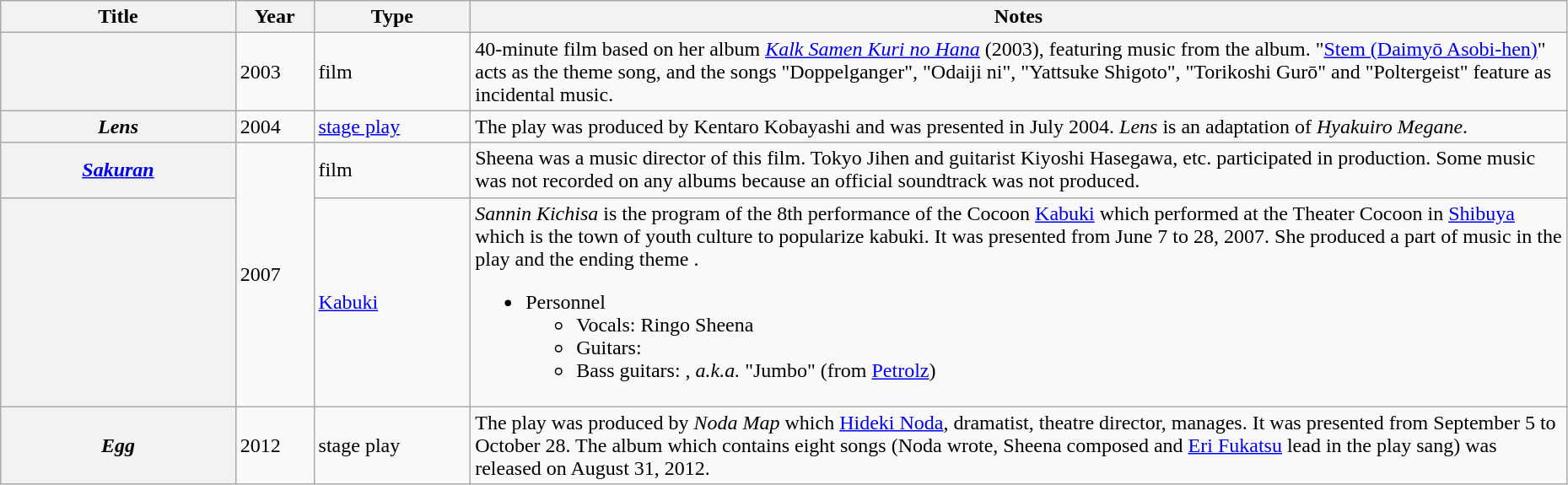<table class="wikitable plainrowheaders" width=98%>
<tr>
<th scope="col" width=15%>Title</th>
<th scope="col" width=5%>Year</th>
<th scope="col" width=10%>Type</th>
<th scope="col" width=70%>Notes</th>
</tr>
<tr>
<th scope="row"></th>
<td>2003</td>
<td>film</td>
<td>40-minute film based on her album <em><a href='#'>Kalk Samen Kuri no Hana</a></em> (2003), featuring music from the album. "<a href='#'>Stem (Daimyō Asobi-hen)</a>" acts as the theme song, and the songs "Doppelganger", "Odaiji ni", "Yattsuke Shigoto", "Torikoshi Gurō" and "Poltergeist" feature as incidental music.</td>
</tr>
<tr>
<th scope="row"><em>Lens</em></th>
<td>2004</td>
<td><a href='#'>stage play</a></td>
<td>The play was produced by Kentaro Kobayashi and was presented in July 2004. <em>Lens</em> is an adaptation of <em>Hyakuiro Megane</em>.</td>
</tr>
<tr>
<th scope="row"><em><a href='#'>Sakuran</a></em></th>
<td rowspan="2">2007</td>
<td>film</td>
<td>Sheena was a music director of this film. Tokyo Jihen and guitarist Kiyoshi Hasegawa, etc. participated in production. Some music was not recorded on any albums because an official soundtrack was not produced.</td>
</tr>
<tr>
<th scope="row"></th>
<td><a href='#'>Kabuki</a></td>
<td><em>Sannin Kichisa</em> is the program of the 8th performance of the Cocoon <a href='#'>Kabuki</a> which performed at the Theater Cocoon in <a href='#'>Shibuya</a> which is the town of youth culture to popularize kabuki. It was presented from June 7 to 28, 2007. She produced a part of music in the play and the ending theme .<br><ul><li>Personnel<ul><li>Vocals: Ringo Sheena</li><li>Guitars: </li><li>Bass guitars: , <em>a.k.a.</em> "Jumbo" (from <a href='#'>Petrolz</a>)</li></ul></li></ul></td>
</tr>
<tr>
<th scope="row"><em>Egg</em></th>
<td>2012</td>
<td>stage play</td>
<td>The play was produced by <em>Noda Map</em> which <a href='#'>Hideki Noda</a>, dramatist, theatre director, manages. It was presented from September 5 to October 28. The album  which contains eight songs (Noda wrote, Sheena composed and <a href='#'>Eri Fukatsu</a> lead in the play sang) was released on August 31, 2012.</td>
</tr>
</table>
